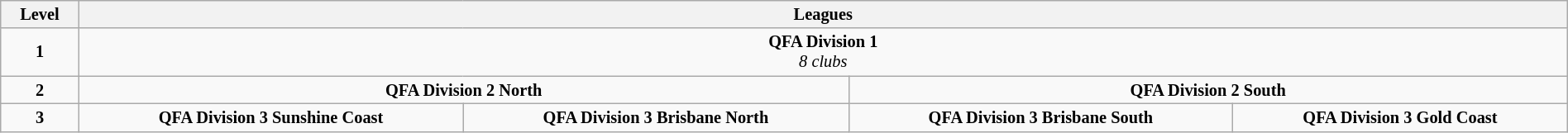<table class="wikitable" style="text-align: center; font-size: 85%;" width="100%;">
<tr>
<th>Level</th>
<th colspan=4>Leagues</th>
</tr>
<tr>
<td><strong>1</strong></td>
<td colspan="4"><strong>QFA Division 1</strong><br><em>8 clubs</em></td>
</tr>
<tr>
<td><strong>2</strong></td>
<td colspan="2"><strong>QFA Division 2 North</strong></td>
<td colspan="2"><strong>QFA Division 2 South</strong></td>
</tr>
<tr>
<td><strong>3</strong></td>
<td colspan="1"><strong>QFA Division 3 Sunshine Coast</strong><br></td>
<td colspan="1"><strong>QFA Division 3 Brisbane North</strong><br></td>
<td colspan="1"><strong>QFA Division 3 Brisbane South</strong><br></td>
<td colspan="1"><strong>QFA Division 3 Gold Coast</strong><br></td>
</tr>
</table>
